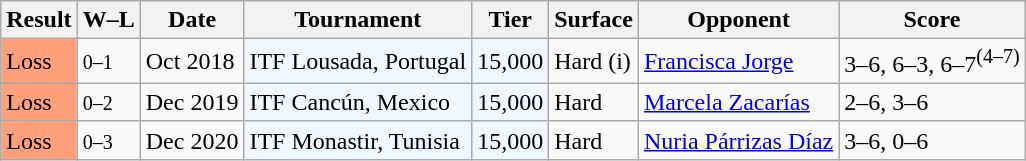<table class="sortable wikitable">
<tr>
<th>Result</th>
<th class="unsortable">W–L</th>
<th>Date</th>
<th>Tournament</th>
<th>Tier</th>
<th>Surface</th>
<th>Opponent</th>
<th class="unsortable">Score</th>
</tr>
<tr>
<td style="background:#ffa07a;">Loss</td>
<td><small>0–1</small></td>
<td>Oct 2018</td>
<td style="background:#f0f8ff;">ITF Lousada, Portugal</td>
<td style="background:#f0f8ff;">15,000</td>
<td>Hard (i)</td>
<td> <a href='#'>Francisca Jorge</a></td>
<td>3–6, 6–3, 6–7<sup>(4–7)</sup></td>
</tr>
<tr>
<td style="background:#ffa07a;">Loss</td>
<td><small>0–2</small></td>
<td>Dec 2019</td>
<td style="background:#f0f8ff;">ITF Cancún, Mexico</td>
<td style="background:#f0f8ff;">15,000</td>
<td>Hard</td>
<td> <a href='#'>Marcela Zacarías</a></td>
<td>2–6, 3–6</td>
</tr>
<tr>
<td style="background:#ffa07a;">Loss</td>
<td><small>0–3</small></td>
<td>Dec 2020</td>
<td style="background:#f0f8ff;">ITF Monastir, Tunisia</td>
<td style="background:#f0f8ff;">15,000</td>
<td>Hard</td>
<td> <a href='#'>Nuria Párrizas Díaz</a></td>
<td>3–6, 0–6</td>
</tr>
</table>
